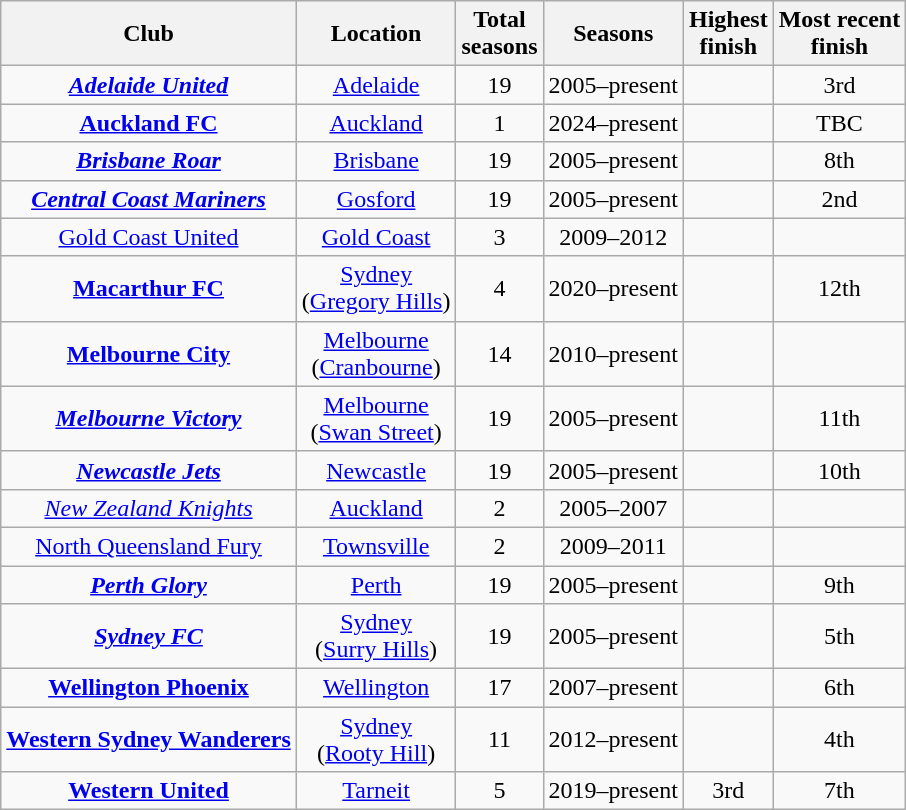<table class="wikitable sortable" style="text-align:center;">
<tr>
<th>Club</th>
<th>Location</th>
<th>Total<br>seasons</th>
<th>Seasons</th>
<th data-sort-type="number">Highest<br>finish</th>
<th data-sort-type="number">Most recent<br>finish</th>
</tr>
<tr>
<td><strong><em><a href='#'>Adelaide United</a></em></strong></td>
<td><a href='#'>Adelaide</a></td>
<td>19</td>
<td>2005–present</td>
<td></td>
<td>3rd</td>
</tr>
<tr>
<td><strong><a href='#'>Auckland FC</a></strong></td>
<td><a href='#'>Auckland</a></td>
<td>1</td>
<td>2024–present</td>
<td></td>
<td>TBC</td>
</tr>
<tr>
<td><strong><em><a href='#'>Brisbane Roar</a></em></strong></td>
<td><a href='#'>Brisbane</a></td>
<td>19</td>
<td>2005–present</td>
<td></td>
<td>8th</td>
</tr>
<tr>
<td><strong><em><a href='#'>Central Coast Mariners</a></em></strong></td>
<td><a href='#'>Gosford</a></td>
<td>19</td>
<td>2005–present</td>
<td></td>
<td>2nd</td>
</tr>
<tr>
<td><a href='#'>Gold Coast United</a></td>
<td><a href='#'>Gold Coast</a></td>
<td>3</td>
<td>2009–2012</td>
<td></td>
<td></td>
</tr>
<tr>
<td><strong><a href='#'>Macarthur FC</a></strong></td>
<td><a href='#'>Sydney</a><br>(<a href='#'>Gregory Hills</a>)</td>
<td>4</td>
<td>2020–present</td>
<td></td>
<td>12th</td>
</tr>
<tr>
<td><strong><a href='#'>Melbourne City</a></strong></td>
<td><a href='#'>Melbourne</a><br>(<a href='#'>Cranbourne</a>)</td>
<td>14</td>
<td>2010–present</td>
<td></td>
<td></td>
</tr>
<tr>
<td><strong><em><a href='#'>Melbourne Victory</a></em></strong></td>
<td><a href='#'>Melbourne</a><br>(<a href='#'>Swan Street</a>)</td>
<td>19</td>
<td>2005–present</td>
<td></td>
<td>11th</td>
</tr>
<tr>
<td><strong><em><a href='#'>Newcastle Jets</a></em></strong></td>
<td><a href='#'>Newcastle</a></td>
<td>19</td>
<td>2005–present</td>
<td></td>
<td>10th</td>
</tr>
<tr>
<td><em><a href='#'>New Zealand Knights</a></em></td>
<td><a href='#'>Auckland</a></td>
<td>2</td>
<td>2005–2007</td>
<td></td>
<td></td>
</tr>
<tr>
<td><a href='#'>North Queensland Fury</a></td>
<td><a href='#'>Townsville</a></td>
<td>2</td>
<td>2009–2011</td>
<td></td>
<td></td>
</tr>
<tr>
<td><strong><em><a href='#'>Perth Glory</a></em></strong></td>
<td><a href='#'>Perth</a></td>
<td>19</td>
<td>2005–present</td>
<td></td>
<td>9th</td>
</tr>
<tr>
<td><strong><em><a href='#'>Sydney FC</a></em></strong></td>
<td><a href='#'>Sydney</a><br>(<a href='#'>Surry Hills</a>)</td>
<td>19</td>
<td>2005–present</td>
<td></td>
<td>5th</td>
</tr>
<tr>
<td><strong><a href='#'>Wellington Phoenix</a></strong></td>
<td><a href='#'>Wellington</a></td>
<td>17</td>
<td>2007–present</td>
<td></td>
<td>6th</td>
</tr>
<tr>
<td><strong><a href='#'>Western Sydney Wanderers</a></strong></td>
<td><a href='#'>Sydney</a><br>(<a href='#'>Rooty Hill</a>)</td>
<td>11</td>
<td>2012–present</td>
<td></td>
<td>4th</td>
</tr>
<tr>
<td><strong><a href='#'>Western United</a></strong></td>
<td><a href='#'>Tarneit</a></td>
<td>5</td>
<td>2019–present</td>
<td>3rd</td>
<td>7th</td>
</tr>
</table>
